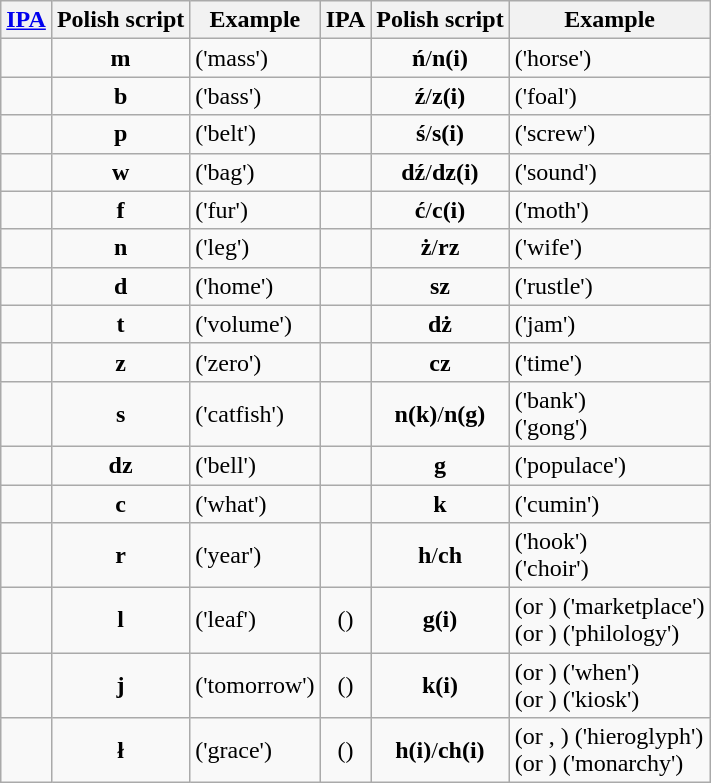<table class="wikitable" style="text-align: center">
<tr>
<th><a href='#'>IPA</a></th>
<th>Polish script</th>
<th>Example</th>
<th>IPA</th>
<th>Polish script</th>
<th>Example</th>
</tr>
<tr>
<td></td>
<td><strong>m</strong></td>
<td style="text-align: left;">  ('mass')</td>
<td></td>
<td><strong>ń</strong>/<strong>n(i)</strong></td>
<td style="text-align: left;">  ('horse')</td>
</tr>
<tr>
<td></td>
<td><strong>b</strong></td>
<td style="text-align: left;">  ('bass')</td>
<td></td>
<td><strong>ź</strong>/<strong>z(i)</strong></td>
<td style="text-align: left;">  ('foal')</td>
</tr>
<tr>
<td></td>
<td><strong>p</strong></td>
<td style="text-align: left;">  ('belt')</td>
<td></td>
<td><strong>ś</strong>/<strong>s(i)</strong></td>
<td style="text-align: left;">  ('screw')</td>
</tr>
<tr>
<td></td>
<td><strong>w</strong></td>
<td style="text-align: left;">  ('bag')</td>
<td></td>
<td><strong>dź</strong>/<strong>dz(i)</strong></td>
<td style="text-align: left;">  ('sound')</td>
</tr>
<tr>
<td></td>
<td><strong>f</strong></td>
<td style="text-align: left;">  ('fur')</td>
<td></td>
<td><strong>ć</strong>/<strong>c(i)</strong></td>
<td style="text-align: left;">  ('moth')</td>
</tr>
<tr>
<td></td>
<td><strong>n</strong></td>
<td style="text-align: left;">  ('leg')</td>
<td></td>
<td><strong>ż</strong>/<strong>rz</strong></td>
<td style="text-align: left;">  ('wife')</td>
</tr>
<tr>
<td></td>
<td><strong>d</strong></td>
<td style="text-align: left;">  ('home')</td>
<td></td>
<td><strong>sz</strong></td>
<td style="text-align: left;">  ('rustle')</td>
</tr>
<tr>
<td></td>
<td><strong>t</strong></td>
<td style="text-align: left;">  ('volume')</td>
<td></td>
<td><strong>dż</strong></td>
<td style="text-align: left;">  ('jam')</td>
</tr>
<tr>
<td></td>
<td><strong>z</strong></td>
<td style="text-align: left;">  ('zero')</td>
<td></td>
<td><strong>cz</strong></td>
<td style="text-align: left;">  ('time')</td>
</tr>
<tr>
<td></td>
<td><strong>s</strong></td>
<td style="text-align: left;">  ('catfish')</td>
<td></td>
<td><strong>n(k)</strong>/<strong>n(g)</strong></td>
<td style="text-align: left;">  ('bank')<br>  ('gong')</td>
</tr>
<tr>
<td></td>
<td><strong>dz</strong></td>
<td style="text-align: left;">  ('bell')</td>
<td></td>
<td><strong>g</strong></td>
<td style="text-align: left;">  ('populace')</td>
</tr>
<tr>
<td></td>
<td><strong>c</strong></td>
<td style="text-align: left;">  ('what')</td>
<td></td>
<td><strong>k</strong></td>
<td style="text-align: left;">  ('cumin')</td>
</tr>
<tr>
<td></td>
<td><strong>r</strong></td>
<td style="text-align: left;">  ('year')</td>
<td></td>
<td><strong>h</strong>/<strong>ch</strong></td>
<td style="text-align: left;">  ('hook')<br>  ('choir')</td>
</tr>
<tr>
<td></td>
<td><strong>l</strong></td>
<td style="text-align: left;">  ('leaf')</td>
<td>()</td>
<td><strong>g(i)</strong></td>
<td style="text-align: left;">  (or ) ('marketplace')<br>  (or ) ('philology')</td>
</tr>
<tr>
<td></td>
<td><strong>j</strong></td>
<td style="text-align: left;">  ('tomorrow')</td>
<td>()</td>
<td><strong>k(i)</strong></td>
<td style="text-align: left;">  (or ) ('when')<br>  (or ) ('kiosk')</td>
</tr>
<tr>
<td></td>
<td><strong>ł</strong></td>
<td style="text-align: left;">  ('grace')</td>
<td>()</td>
<td><strong>h(i)</strong>/<strong>ch(i)</strong></td>
<td style="text-align: left;">  (or , ) ('hieroglyph')<br>  (or ) ('monarchy')</td>
</tr>
</table>
